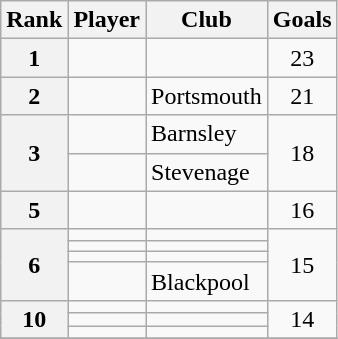<table class="wikitable" style="text-align:center">
<tr>
<th>Rank</th>
<th>Player</th>
<th>Club</th>
<th>Goals</th>
</tr>
<tr>
<th rowspan=1>1</th>
<td align=left></td>
<td align=left></td>
<td rowspan=1>23</td>
</tr>
<tr>
<th rowspan=1>2</th>
<td align=left></td>
<td align=left>Portsmouth</td>
<td rowspan=1>21</td>
</tr>
<tr>
<th rowspan=2>3</th>
<td align=left></td>
<td align=left>Barnsley</td>
<td rowspan=2>18</td>
</tr>
<tr>
<td align=left></td>
<td align=left>Stevenage</td>
</tr>
<tr>
<th rowspan=1>5</th>
<td align=left></td>
<td align=left></td>
<td rowspan=1>16</td>
</tr>
<tr>
<th rowspan=4>6</th>
<td align=left></td>
<td align=left></td>
<td rowspan=4>15</td>
</tr>
<tr>
<td align="left"></td>
<td align="left"></td>
</tr>
<tr>
<td align="left"></td>
<td align="left"></td>
</tr>
<tr>
<td align=left></td>
<td align=left>Blackpool</td>
</tr>
<tr>
<th rowspan=3>10</th>
<td align="left"></td>
<td align="left"></td>
<td rowspan=3>14</td>
</tr>
<tr>
<td align="left"></td>
<td align="left"></td>
</tr>
<tr>
<td align="left"></td>
<td align="left"></td>
</tr>
<tr>
</tr>
</table>
